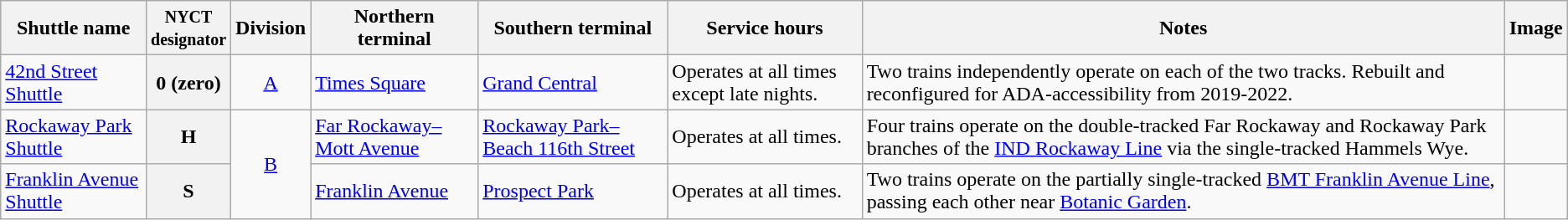<table class="wikitable">
<tr>
<th>Shuttle name</th>
<th><small>NYCT<br>designator</small></th>
<th>Division</th>
<th>Northern terminal</th>
<th>Southern terminal</th>
<th>Service hours</th>
<th>Notes</th>
<th>Image</th>
</tr>
<tr>
<td><a href='#'>42nd Street Shuttle</a></td>
<th>0 (zero)</th>
<td style="text-align:center;"><a href='#'>A</a></td>
<td><a href='#'>Times Square</a></td>
<td><a href='#'>Grand Central</a></td>
<td>Operates at all times except late nights.</td>
<td>Two trains independently operate on each of the two tracks. Rebuilt and reconfigured for ADA-accessibility from 2019-2022.</td>
<td></td>
</tr>
<tr>
<td><a href='#'>Rockaway Park Shuttle</a></td>
<th>H</th>
<td rowspan="2" style="text-align:center;"><a href='#'>B</a></td>
<td><a href='#'>Far Rockaway–Mott Avenue</a></td>
<td><a href='#'>Rockaway Park–Beach 116th Street</a></td>
<td>Operates at all times.</td>
<td>Four trains operate on the double-tracked Far Rockaway and Rockaway Park branches of the <a href='#'>IND Rockaway Line</a> via the single-tracked Hammels Wye.</td>
<td></td>
</tr>
<tr>
<td><a href='#'>Franklin Avenue Shuttle</a></td>
<th>S</th>
<td><a href='#'>Franklin Avenue</a></td>
<td><a href='#'>Prospect Park</a></td>
<td>Operates at all times.</td>
<td>Two trains operate on the partially single-tracked <a href='#'>BMT Franklin Avenue Line</a>, passing each other near <a href='#'>Botanic Garden</a>.</td>
<td></td>
</tr>
</table>
